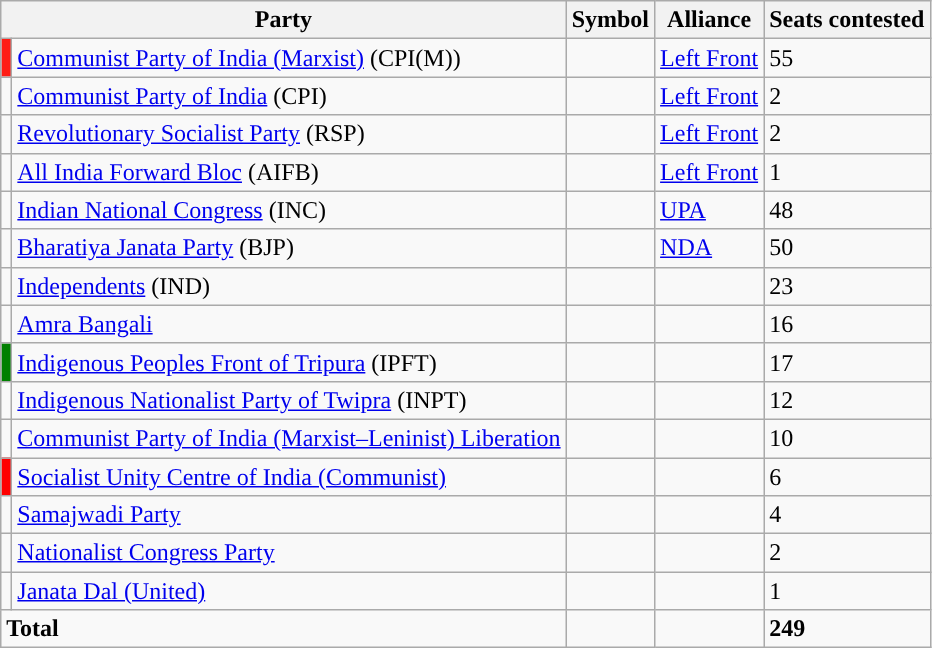<table class="wikitable">
<tr>
<th colspan="2">Party</th>
<th>Symbol</th>
<th>Alliance</th>
<th>Seats contested</th>
</tr>
<tr>
<td bgcolor=#FF1D15></td>
<td><a href='#'>Communist Party of India (Marxist)</a> (CPI(M))</td>
<td></td>
<td><a href='#'>Left Front</a></td>
<td>55</td>
</tr>
<tr>
<td></td>
<td><a href='#'>Communist Party of India</a> (CPI)</td>
<td></td>
<td><a href='#'>Left Front</a></td>
<td>2</td>
</tr>
<tr>
<td></td>
<td><a href='#'>Revolutionary Socialist Party</a> (RSP)</td>
<td></td>
<td><a href='#'>Left Front</a></td>
<td>2</td>
</tr>
<tr>
<td></td>
<td><a href='#'>All India Forward Bloc</a> (AIFB)</td>
<td></td>
<td><a href='#'>Left Front</a></td>
<td>1</td>
</tr>
<tr>
<td></td>
<td><a href='#'>Indian National Congress</a> (INC)</td>
<td></td>
<td><a href='#'>UPA</a></td>
<td>48</td>
</tr>
<tr>
<td></td>
<td><a href='#'>Bharatiya Janata Party</a> (BJP)</td>
<td></td>
<td><a href='#'>NDA</a></td>
<td>50</td>
</tr>
<tr>
<td></td>
<td><a href='#'>Independents</a> (IND)</td>
<td></td>
<td></td>
<td>23</td>
</tr>
<tr>
<td></td>
<td><a href='#'>Amra Bangali</a></td>
<td></td>
<td></td>
<td>16</td>
</tr>
<tr>
<td bgcolor=#008000></td>
<td><a href='#'>Indigenous Peoples Front of Tripura</a> (IPFT)</td>
<td></td>
<td></td>
<td>17</td>
</tr>
<tr>
<td></td>
<td><a href='#'>Indigenous Nationalist Party of Twipra</a> (INPT)</td>
<td></td>
<td></td>
<td>12</td>
</tr>
<tr>
<td></td>
<td><a href='#'>Communist Party of India (Marxist–Leninist) Liberation</a></td>
<td></td>
<td></td>
<td>10</td>
</tr>
<tr>
<td bgcolor="red"></td>
<td><a href='#'>Socialist Unity Centre of India (Communist)</a></td>
<td></td>
<td></td>
<td>6</td>
</tr>
<tr>
<td></td>
<td><a href='#'>Samajwadi Party</a></td>
<td></td>
<td></td>
<td>4</td>
</tr>
<tr>
<td></td>
<td><a href='#'>Nationalist Congress Party</a></td>
<td></td>
<td></td>
<td>2</td>
</tr>
<tr>
<td></td>
<td><a href='#'>Janata Dal (United)</a></td>
<td></td>
<td></td>
<td>1</td>
</tr>
<tr>
<td colspan="2"><strong>Total</strong></td>
<td></td>
<td></td>
<td><strong>249</strong></td>
</tr>
</table>
